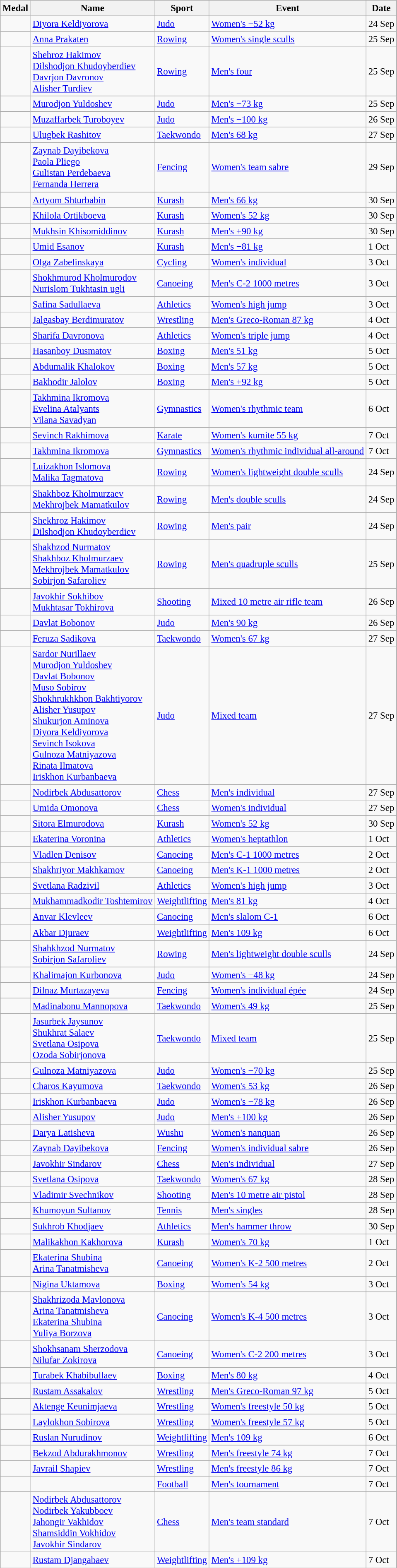<table class="wikitable sortable"  style="font-size:95%">
<tr>
<th>Medal</th>
<th>Name</th>
<th>Sport</th>
<th>Event</th>
<th>Date</th>
</tr>
<tr>
<td></td>
<td><a href='#'>Diyora Keldiyorova</a></td>
<td><a href='#'>Judo</a></td>
<td><a href='#'>Women's −52 kg</a></td>
<td>24 Sep</td>
</tr>
<tr>
<td></td>
<td><a href='#'>Anna Prakaten</a></td>
<td><a href='#'>Rowing</a></td>
<td><a href='#'>Women's single sculls</a></td>
<td>25 Sep</td>
</tr>
<tr>
<td></td>
<td><a href='#'>Shehroz Hakimov</a><br><a href='#'>Dilshodjon Khudoyberdiev</a><br><a href='#'>Davrjon Davronov</a><br><a href='#'>Alisher Turdiev</a></td>
<td><a href='#'>Rowing</a></td>
<td><a href='#'>Men's four</a></td>
<td>25 Sep</td>
</tr>
<tr>
<td></td>
<td><a href='#'>Murodjon Yuldoshev</a></td>
<td><a href='#'>Judo</a></td>
<td><a href='#'>Men's −73 kg</a></td>
<td>25 Sep</td>
</tr>
<tr>
<td></td>
<td><a href='#'>Muzaffarbek Turoboyev</a></td>
<td><a href='#'>Judo</a></td>
<td><a href='#'>Men's −100 kg</a></td>
<td>26 Sep</td>
</tr>
<tr>
<td></td>
<td><a href='#'>Ulugbek Rashitov</a></td>
<td><a href='#'>Taekwondo</a></td>
<td><a href='#'>Men's 68 kg</a></td>
<td>27 Sep</td>
</tr>
<tr>
<td></td>
<td><a href='#'>Zaynab Dayibekova</a><br><a href='#'>Paola Pliego</a><br><a href='#'>Gulistan Perdebaeva</a><br><a href='#'>Fernanda Herrera</a></td>
<td><a href='#'>Fencing</a></td>
<td><a href='#'>Women's team sabre</a></td>
<td>29 Sep</td>
</tr>
<tr>
<td></td>
<td><a href='#'>Artyom Shturbabin</a></td>
<td><a href='#'>Kurash</a></td>
<td><a href='#'>Men's 66 kg</a></td>
<td>30 Sep</td>
</tr>
<tr>
<td></td>
<td><a href='#'>Khilola Ortikboeva</a></td>
<td><a href='#'>Kurash</a></td>
<td><a href='#'>Women's 52 kg</a></td>
<td>30 Sep</td>
</tr>
<tr>
<td></td>
<td><a href='#'>Mukhsin Khisomiddinov</a></td>
<td><a href='#'>Kurash</a></td>
<td><a href='#'>Men's +90 kg</a></td>
<td>30 Sep</td>
</tr>
<tr>
<td></td>
<td><a href='#'>Umid Esanov</a></td>
<td><a href='#'>Kurash</a></td>
<td><a href='#'>Men's −81 kg</a></td>
<td>1 Oct</td>
</tr>
<tr>
<td></td>
<td><a href='#'>Olga Zabelinskaya</a></td>
<td><a href='#'>Cycling</a></td>
<td><a href='#'>Women's individual</a></td>
<td>3 Oct</td>
</tr>
<tr>
<td></td>
<td><a href='#'>Shokhmurod Kholmurodov</a><br><a href='#'>Nurislom Tukhtasin ugli</a></td>
<td><a href='#'>Canoeing</a></td>
<td><a href='#'>Men's C-2 1000 metres</a></td>
<td>3 Oct</td>
</tr>
<tr>
<td></td>
<td><a href='#'>Safina Sadullaeva</a></td>
<td><a href='#'>Athletics</a></td>
<td><a href='#'>Women's high jump</a></td>
<td>3 Oct</td>
</tr>
<tr>
<td></td>
<td><a href='#'>Jalgasbay Berdimuratov</a></td>
<td><a href='#'>Wrestling</a></td>
<td><a href='#'>Men's Greco-Roman 87 kg</a></td>
<td>4 Oct</td>
</tr>
<tr>
<td></td>
<td><a href='#'>Sharifa Davronova</a></td>
<td><a href='#'>Athletics</a></td>
<td><a href='#'>Women's triple jump</a></td>
<td>4 Oct</td>
</tr>
<tr>
<td></td>
<td><a href='#'>Hasanboy Dusmatov</a></td>
<td><a href='#'>Boxing</a></td>
<td><a href='#'>Men's 51 kg</a></td>
<td>5 Oct</td>
</tr>
<tr>
<td></td>
<td><a href='#'>Abdumalik Khalokov</a></td>
<td><a href='#'>Boxing</a></td>
<td><a href='#'>Men's 57 kg</a></td>
<td>5 Oct</td>
</tr>
<tr>
<td></td>
<td><a href='#'>Bakhodir Jalolov</a></td>
<td><a href='#'>Boxing</a></td>
<td><a href='#'>Men's +92 kg</a></td>
<td>5 Oct</td>
</tr>
<tr>
<td></td>
<td><a href='#'>Takhmina Ikromova</a><br><a href='#'>Evelina Atalyants</a><br><a href='#'>Vilana Savadyan</a></td>
<td><a href='#'>Gymnastics</a></td>
<td><a href='#'>Women's rhythmic team</a></td>
<td>6 Oct</td>
</tr>
<tr>
<td></td>
<td><a href='#'>Sevinch Rakhimova</a></td>
<td><a href='#'>Karate</a></td>
<td><a href='#'>Women's kumite 55 kg</a></td>
<td>7 Oct</td>
</tr>
<tr>
<td></td>
<td><a href='#'>Takhmina Ikromova</a></td>
<td><a href='#'>Gymnastics</a></td>
<td><a href='#'>Women's rhythmic individual all-around</a></td>
<td>7 Oct</td>
</tr>
<tr>
<td></td>
<td><a href='#'>Luizakhon Islomova</a><br><a href='#'>Malika Tagmatova</a></td>
<td><a href='#'>Rowing</a></td>
<td><a href='#'>Women's lightweight double sculls</a></td>
<td>24 Sep</td>
</tr>
<tr>
<td></td>
<td><a href='#'>Shakhboz Kholmurzaev</a><br><a href='#'>Mekhrojbek Mamatkulov</a></td>
<td><a href='#'>Rowing</a></td>
<td><a href='#'>Men's double sculls</a></td>
<td>24 Sep</td>
</tr>
<tr>
<td></td>
<td><a href='#'>Shekhroz Hakimov</a><br><a href='#'>Dilshodjon Khudoyberdiev</a></td>
<td><a href='#'>Rowing</a></td>
<td><a href='#'>Men's pair</a></td>
<td>24 Sep</td>
</tr>
<tr>
<td></td>
<td><a href='#'>Shakhzod Nurmatov</a><br><a href='#'>Shakhboz Kholmurzaev</a><br><a href='#'>Mekhrojbek Mamatkulov</a><br><a href='#'>Sobirjon Safaroliev</a></td>
<td><a href='#'>Rowing</a></td>
<td><a href='#'>Men's quadruple sculls</a></td>
<td>25 Sep</td>
</tr>
<tr>
<td></td>
<td><a href='#'>Javokhir Sokhibov</a><br><a href='#'>Mukhtasar Tokhirova</a></td>
<td><a href='#'>Shooting</a></td>
<td><a href='#'>Mixed 10 metre air rifle team</a></td>
<td>26 Sep</td>
</tr>
<tr>
<td></td>
<td><a href='#'>Davlat Bobonov</a></td>
<td><a href='#'>Judo</a></td>
<td><a href='#'>Men's 90 kg</a></td>
<td>26 Sep</td>
</tr>
<tr>
<td></td>
<td><a href='#'>Feruza Sadikova</a></td>
<td><a href='#'>Taekwondo</a></td>
<td><a href='#'>Women's 67 kg</a></td>
<td>27 Sep</td>
</tr>
<tr>
<td></td>
<td><a href='#'>Sardor Nurillaev</a><br><a href='#'>Murodjon Yuldoshev</a><br><a href='#'>Davlat Bobonov</a><br><a href='#'>Muso Sobirov</a><br><a href='#'>Shokhrukhkhon Bakhtiyorov</a><br><a href='#'>Alisher Yusupov</a><br><a href='#'>Shukurjon Aminova</a><br><a href='#'>Diyora Keldiyorova</a><br><a href='#'>Sevinch Isokova</a><br><a href='#'>Gulnoza Matniyazova</a><br><a href='#'>Rinata Ilmatova</a><br><a href='#'>Iriskhon Kurbanbaeva</a></td>
<td><a href='#'>Judo</a></td>
<td><a href='#'>Mixed team</a></td>
<td>27 Sep</td>
</tr>
<tr>
<td></td>
<td><a href='#'>Nodirbek Abdusattorov</a></td>
<td><a href='#'>Chess</a></td>
<td><a href='#'>Men's individual</a></td>
<td>27 Sep</td>
</tr>
<tr>
<td></td>
<td><a href='#'>Umida Omonova</a></td>
<td><a href='#'>Chess</a></td>
<td><a href='#'>Women's individual</a></td>
<td>27 Sep</td>
</tr>
<tr>
<td></td>
<td><a href='#'>Sitora Elmurodova</a></td>
<td><a href='#'>Kurash</a></td>
<td><a href='#'>Women's 52 kg</a></td>
<td>30 Sep</td>
</tr>
<tr>
<td></td>
<td><a href='#'>Ekaterina Voronina</a></td>
<td><a href='#'>Athletics</a></td>
<td><a href='#'>Women's heptathlon</a></td>
<td>1 Oct</td>
</tr>
<tr>
<td></td>
<td><a href='#'>Vladlen Denisov</a></td>
<td><a href='#'>Canoeing</a></td>
<td><a href='#'>Men's C-1 1000 metres</a></td>
<td>2 Oct</td>
</tr>
<tr>
<td></td>
<td><a href='#'>Shakhriyor Makhkamov</a></td>
<td><a href='#'>Canoeing</a></td>
<td><a href='#'>Men's K-1 1000 metres</a></td>
<td>2 Oct</td>
</tr>
<tr>
<td></td>
<td><a href='#'>Svetlana Radzivil</a></td>
<td><a href='#'>Athletics</a></td>
<td><a href='#'>Women's high jump</a></td>
<td>3 Oct</td>
</tr>
<tr>
<td></td>
<td><a href='#'>Mukhammadkodir Toshtemirov</a></td>
<td><a href='#'>Weightlifting</a></td>
<td><a href='#'>Men's 81 kg</a></td>
<td>4 Oct</td>
</tr>
<tr>
<td></td>
<td><a href='#'>Anvar Klevleev</a></td>
<td><a href='#'>Canoeing</a></td>
<td><a href='#'>Men's slalom C-1</a></td>
<td>6 Oct</td>
</tr>
<tr>
<td></td>
<td><a href='#'>Akbar Djuraev</a></td>
<td><a href='#'>Weightlifting</a></td>
<td><a href='#'>Men's 109 kg</a></td>
<td>6 Oct</td>
</tr>
<tr>
<td></td>
<td><a href='#'>Shahkhzod Nurmatov</a><br><a href='#'>Sobirjon Safaroliev</a></td>
<td><a href='#'>Rowing</a></td>
<td><a href='#'>Men's lightweight double sculls</a></td>
<td>24 Sep</td>
</tr>
<tr>
<td></td>
<td><a href='#'>Khalimajon Kurbonova</a></td>
<td><a href='#'>Judo</a></td>
<td><a href='#'>Women's −48 kg</a></td>
<td>24 Sep</td>
</tr>
<tr>
<td></td>
<td><a href='#'>Dilnaz Murtazayeva</a></td>
<td><a href='#'>Fencing</a></td>
<td><a href='#'>Women's individual épée</a></td>
<td>24 Sep</td>
</tr>
<tr>
<td></td>
<td><a href='#'>Madinabonu Mannopova</a></td>
<td><a href='#'>Taekwondo</a></td>
<td><a href='#'>Women's 49 kg</a></td>
<td>25 Sep</td>
</tr>
<tr>
<td></td>
<td><a href='#'>Jasurbek Jaysunov</a><br><a href='#'>Shukhrat Salaev</a><br><a href='#'>Svetlana Osipova</a><br><a href='#'>Ozoda Sobirjonova</a></td>
<td><a href='#'>Taekwondo</a></td>
<td><a href='#'>Mixed team</a></td>
<td>25 Sep</td>
</tr>
<tr>
<td></td>
<td><a href='#'>Gulnoza Matniyazova</a></td>
<td><a href='#'>Judo</a></td>
<td><a href='#'>Women's −70 kg</a></td>
<td>25 Sep</td>
</tr>
<tr>
<td></td>
<td><a href='#'>Charos Kayumova</a></td>
<td><a href='#'>Taekwondo</a></td>
<td><a href='#'>Women's 53 kg</a></td>
<td>26 Sep</td>
</tr>
<tr>
<td></td>
<td><a href='#'>Iriskhon Kurbanbaeva</a></td>
<td><a href='#'>Judo</a></td>
<td><a href='#'>Women's −78 kg</a></td>
<td>26 Sep</td>
</tr>
<tr>
<td></td>
<td><a href='#'>Alisher Yusupov</a></td>
<td><a href='#'>Judo</a></td>
<td><a href='#'>Men's +100 kg</a></td>
<td>26 Sep</td>
</tr>
<tr>
<td></td>
<td><a href='#'>Darya Latisheva</a></td>
<td><a href='#'>Wushu</a></td>
<td><a href='#'>Women's nanquan</a></td>
<td>26 Sep</td>
</tr>
<tr>
<td></td>
<td><a href='#'>Zaynab Dayibekova</a></td>
<td><a href='#'>Fencing</a></td>
<td><a href='#'>Women's individual sabre</a></td>
<td>26 Sep</td>
</tr>
<tr>
<td></td>
<td><a href='#'>Javokhir Sindarov</a></td>
<td><a href='#'>Chess</a></td>
<td><a href='#'>Men's individual</a></td>
<td>27 Sep</td>
</tr>
<tr>
<td></td>
<td><a href='#'>Svetlana Osipova</a></td>
<td><a href='#'>Taekwondo</a></td>
<td><a href='#'>Women's 67 kg</a></td>
<td>28 Sep</td>
</tr>
<tr>
<td></td>
<td><a href='#'>Vladimir Svechnikov</a></td>
<td><a href='#'>Shooting</a></td>
<td><a href='#'>Men's 10 metre air pistol</a></td>
<td>28 Sep</td>
</tr>
<tr>
<td></td>
<td><a href='#'>Khumoyun Sultanov</a></td>
<td><a href='#'>Tennis</a></td>
<td><a href='#'>Men's singles</a></td>
<td>28 Sep</td>
</tr>
<tr>
<td></td>
<td><a href='#'>Sukhrob Khodjaev</a></td>
<td><a href='#'>Athletics</a></td>
<td><a href='#'>Men's hammer throw</a></td>
<td>30 Sep</td>
</tr>
<tr>
<td></td>
<td><a href='#'>Malikakhon Kakhorova</a></td>
<td><a href='#'>Kurash</a></td>
<td><a href='#'>Women's 70 kg</a></td>
<td>1 Oct</td>
</tr>
<tr>
<td></td>
<td><a href='#'>Ekaterina Shubina</a><br><a href='#'>Arina Tanatmisheva</a></td>
<td><a href='#'>Canoeing</a></td>
<td><a href='#'>Women's K-2 500 metres</a></td>
<td>2 Oct</td>
</tr>
<tr>
<td></td>
<td><a href='#'>Nigina Uktamova</a></td>
<td><a href='#'>Boxing</a></td>
<td><a href='#'>Women's 54 kg</a></td>
<td>3 Oct</td>
</tr>
<tr>
<td></td>
<td><a href='#'>Shakhrizoda Mavlonova</a><br><a href='#'>Arina Tanatmisheva</a><br><a href='#'>Ekaterina Shubina</a><br><a href='#'>Yuliya Borzova</a></td>
<td><a href='#'>Canoeing</a></td>
<td><a href='#'>Women's K-4 500 metres</a></td>
<td>3 Oct</td>
</tr>
<tr>
<td></td>
<td><a href='#'>Shokhsanam Sherzodova</a><br><a href='#'>Nilufar Zokirova</a></td>
<td><a href='#'>Canoeing</a></td>
<td><a href='#'>Women's C-2 200 metres</a></td>
<td>3 Oct</td>
</tr>
<tr>
<td></td>
<td><a href='#'>Turabek Khabibullaev</a></td>
<td><a href='#'>Boxing</a></td>
<td><a href='#'>Men's 80 kg</a></td>
<td>4 Oct</td>
</tr>
<tr>
<td></td>
<td><a href='#'>Rustam Assakalov</a></td>
<td><a href='#'>Wrestling</a></td>
<td><a href='#'>Men's Greco-Roman 97 kg</a></td>
<td>5 Oct</td>
</tr>
<tr>
<td></td>
<td><a href='#'>Aktenge Keunimjaeva</a></td>
<td><a href='#'>Wrestling</a></td>
<td><a href='#'>Women's freestyle 50 kg</a></td>
<td>5 Oct</td>
</tr>
<tr>
<td></td>
<td><a href='#'>Laylokhon Sobirova</a></td>
<td><a href='#'>Wrestling</a></td>
<td><a href='#'>Women's freestyle 57 kg</a></td>
<td>5 Oct</td>
</tr>
<tr>
<td></td>
<td><a href='#'>Ruslan Nurudinov</a></td>
<td><a href='#'>Weightlifting</a></td>
<td><a href='#'>Men's 109 kg</a></td>
<td>6 Oct</td>
</tr>
<tr>
<td></td>
<td><a href='#'>Bekzod Abdurakhmonov</a></td>
<td><a href='#'>Wrestling</a></td>
<td><a href='#'>Men's freestyle 74 kg</a></td>
<td>7 Oct</td>
</tr>
<tr>
<td></td>
<td><a href='#'>Javrail Shapiev</a></td>
<td><a href='#'>Wrestling</a></td>
<td><a href='#'>Men's freestyle 86 kg</a></td>
<td>7 Oct</td>
</tr>
<tr>
<td></td>
<td></td>
<td><a href='#'>Football</a></td>
<td><a href='#'>Men's tournament</a></td>
<td>7 Oct</td>
</tr>
<tr>
<td></td>
<td><a href='#'>Nodirbek Abdusattorov</a><br><a href='#'>Nodirbek Yakubboev</a><br><a href='#'>Jahongir Vakhidov</a><br><a href='#'>Shamsiddin Vokhidov</a><br><a href='#'>Javokhir Sindarov</a></td>
<td><a href='#'>Chess</a></td>
<td><a href='#'>Men's team standard</a></td>
<td>7 Oct</td>
</tr>
<tr>
<td></td>
<td><a href='#'>Rustam Djangabaev</a></td>
<td><a href='#'>Weightlifting</a></td>
<td><a href='#'>Men's +109 kg</a></td>
<td>7 Oct</td>
</tr>
</table>
